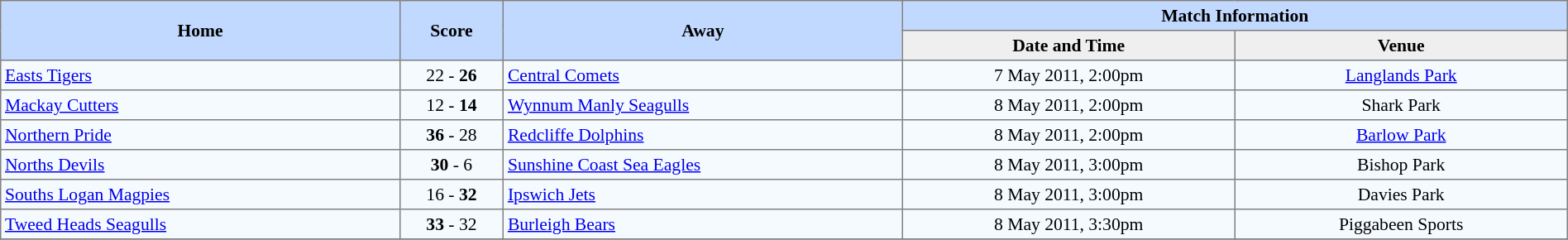<table border=1 style="border-collapse:collapse; font-size:90%; text-align:center;" cellpadding=3 cellspacing=0>
<tr bgcolor=#C1D8FF>
<th rowspan=2 width=12%>Home</th>
<th rowspan=2 width=3%>Score</th>
<th rowspan=2 width=12%>Away</th>
<th colspan=5>Match Information</th>
</tr>
<tr bgcolor=#EFEFEF>
<th width=10%>Date and Time</th>
<th width=10%>Venue</th>
</tr>
<tr bgcolor=#F5FAFF>
<td align=left> <a href='#'>Easts Tigers</a></td>
<td>22 - <strong>26</strong></td>
<td align=left> <a href='#'>Central Comets</a></td>
<td>7 May 2011, 2:00pm</td>
<td><a href='#'>Langlands Park</a></td>
</tr>
<tr bgcolor=#F5FAFF>
<td align=left> <a href='#'>Mackay Cutters</a></td>
<td>12 - <strong>14</strong></td>
<td align=left> <a href='#'>Wynnum Manly Seagulls</a></td>
<td>8 May 2011, 2:00pm</td>
<td>Shark Park</td>
</tr>
<tr bgcolor=#F5FAFF>
<td align=left> <a href='#'>Northern Pride</a></td>
<td><strong>36</strong> - 28</td>
<td align=left> <a href='#'>Redcliffe Dolphins</a></td>
<td>8 May 2011, 2:00pm</td>
<td><a href='#'>Barlow Park</a></td>
</tr>
<tr bgcolor=#F5FAFF>
<td align=left> <a href='#'>Norths Devils</a></td>
<td><strong>30</strong> - 6</td>
<td align=left> <a href='#'>Sunshine Coast Sea Eagles</a></td>
<td>8 May 2011, 3:00pm</td>
<td>Bishop Park</td>
</tr>
<tr bgcolor=#F5FAFF>
<td align=left> <a href='#'>Souths Logan Magpies</a></td>
<td>16 - <strong>32</strong></td>
<td align=left> <a href='#'>Ipswich Jets</a></td>
<td>8 May 2011, 3:00pm</td>
<td>Davies Park</td>
</tr>
<tr bgcolor=#F5FAFF>
<td align=left> <a href='#'>Tweed Heads Seagulls</a></td>
<td><strong>33</strong> - 32</td>
<td align=left> <a href='#'>Burleigh Bears</a></td>
<td>8 May 2011, 3:30pm</td>
<td>Piggabeen Sports</td>
</tr>
<tr>
</tr>
</table>
